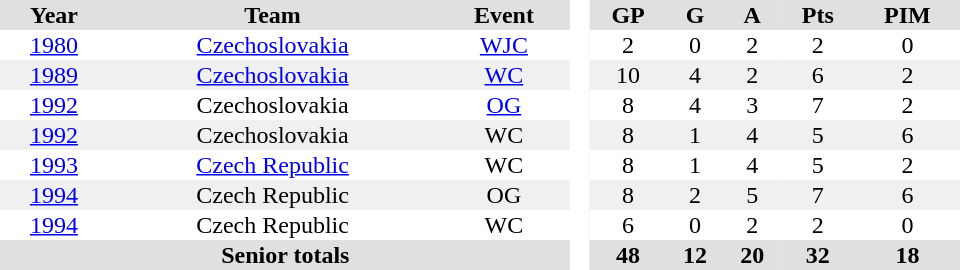<table border="0" cellpadding="1" cellspacing="0" style="text-align:center; width:40em">
<tr ALIGN="center" bgcolor="#e0e0e0">
<th>Year</th>
<th>Team</th>
<th>Event</th>
<th rowspan="99" bgcolor="#ffffff"> </th>
<th>GP</th>
<th>G</th>
<th>A</th>
<th>Pts</th>
<th>PIM</th>
</tr>
<tr>
<td><a href='#'>1980</a></td>
<td><a href='#'>Czechoslovakia</a></td>
<td><a href='#'>WJC</a></td>
<td>2</td>
<td>0</td>
<td>2</td>
<td>2</td>
<td>0</td>
</tr>
<tr bgcolor="#f0f0f0">
<td><a href='#'>1989</a></td>
<td><a href='#'>Czechoslovakia</a></td>
<td><a href='#'>WC</a></td>
<td>10</td>
<td>4</td>
<td>2</td>
<td>6</td>
<td>2</td>
</tr>
<tr>
<td><a href='#'>1992</a></td>
<td>Czechoslovakia</td>
<td><a href='#'>OG</a></td>
<td>8</td>
<td>4</td>
<td>3</td>
<td>7</td>
<td>2</td>
</tr>
<tr bgcolor="#f0f0f0">
<td><a href='#'>1992</a></td>
<td>Czechoslovakia</td>
<td>WC</td>
<td>8</td>
<td>1</td>
<td>4</td>
<td>5</td>
<td>6</td>
</tr>
<tr>
<td><a href='#'>1993</a></td>
<td><a href='#'>Czech Republic</a></td>
<td>WC</td>
<td>8</td>
<td>1</td>
<td>4</td>
<td>5</td>
<td>2</td>
</tr>
<tr bgcolor="#f0f0f0">
<td><a href='#'>1994</a></td>
<td>Czech Republic</td>
<td>OG</td>
<td>8</td>
<td>2</td>
<td>5</td>
<td>7</td>
<td>6</td>
</tr>
<tr>
<td><a href='#'>1994</a></td>
<td>Czech Republic</td>
<td>WC</td>
<td>6</td>
<td>0</td>
<td>2</td>
<td>2</td>
<td>0</td>
</tr>
<tr bgcolor="#e0e0e0">
<th colspan=3>Senior totals</th>
<th>48</th>
<th>12</th>
<th>20</th>
<th>32</th>
<th>18</th>
</tr>
</table>
